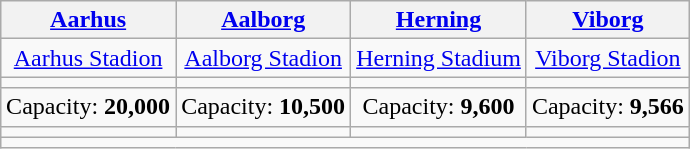<table class="wikitable" style="text-align:center;margin:1em auto;">
<tr>
<th><a href='#'>Aarhus</a></th>
<th><a href='#'>Aalborg</a></th>
<th><a href='#'>Herning</a></th>
<th><a href='#'>Viborg</a></th>
</tr>
<tr>
<td><a href='#'>Aarhus Stadion</a></td>
<td><a href='#'>Aalborg Stadion</a></td>
<td><a href='#'>Herning Stadium</a></td>
<td><a href='#'>Viborg Stadion</a></td>
</tr>
<tr>
<td></td>
<td></td>
<td></td>
<td></td>
</tr>
<tr>
<td>Capacity: <strong>20,000</strong></td>
<td>Capacity: <strong>10,500</strong></td>
<td>Capacity: <strong>9,600</strong></td>
<td>Capacity: <strong>9,566</strong></td>
</tr>
<tr>
<td></td>
<td></td>
<td></td>
<td></td>
</tr>
<tr>
<td colspan="4" align="center"></td>
</tr>
</table>
